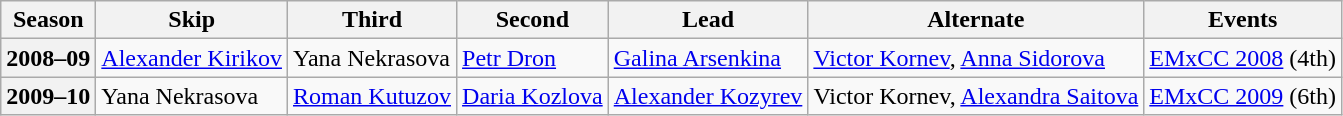<table class="wikitable">
<tr>
<th scope="col">Season</th>
<th scope="col">Skip</th>
<th scope="col">Third</th>
<th scope="col">Second</th>
<th scope="col">Lead</th>
<th scope="col">Alternate</th>
<th scope="col">Events</th>
</tr>
<tr>
<th scope="row">2008–09</th>
<td><a href='#'>Alexander Kirikov</a></td>
<td>Yana Nekrasova</td>
<td><a href='#'>Petr Dron</a></td>
<td><a href='#'>Galina Arsenkina</a></td>
<td><a href='#'>Victor Kornev</a>, <a href='#'>Anna Sidorova</a></td>
<td><a href='#'>EMxCC 2008</a> (4th)</td>
</tr>
<tr>
<th scope="row">2009–10</th>
<td>Yana Nekrasova</td>
<td><a href='#'>Roman Kutuzov</a></td>
<td><a href='#'>Daria Kozlova</a></td>
<td><a href='#'>Alexander Kozyrev</a></td>
<td>Victor Kornev, <a href='#'>Alexandra Saitova</a></td>
<td><a href='#'>EMxCC 2009</a> (6th)</td>
</tr>
</table>
